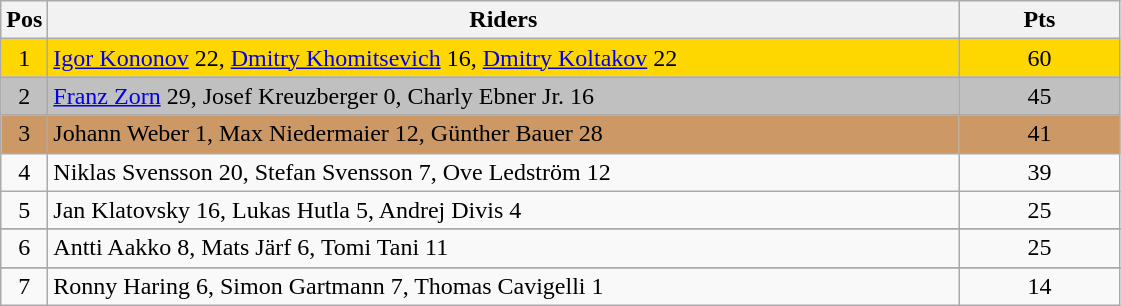<table class="wikitable" style="font-size: 100%">
<tr>
<th width=20>Pos</th>
<th width=600>Riders</th>
<th width=100>Pts</th>
</tr>
<tr align=center style="background-color: gold;">
<td>1</td>
<td align="left"> <a href='#'>Igor Kononov</a> 22, <a href='#'>Dmitry Khomitsevich</a> 16, <a href='#'>Dmitry Koltakov</a> 22</td>
<td>60</td>
</tr>
<tr align=center style="background-color: silver;">
<td>2</td>
<td align="left"> <a href='#'>Franz Zorn</a> 29, Josef Kreuzberger 0, Charly Ebner Jr. 16</td>
<td>45</td>
</tr>
<tr align=center style="background-color: #cc9966;">
<td>3</td>
<td align="left"> Johann Weber 1, Max Niedermaier 12, Günther Bauer 28</td>
<td>41</td>
</tr>
<tr align=center>
<td>4</td>
<td align="left"> Niklas Svensson 20, Stefan Svensson 7, Ove Ledström 12</td>
<td>39</td>
</tr>
<tr align=center>
<td>5</td>
<td align="left"> Jan Klatovsky 16, Lukas Hutla 5, Andrej Divis 4</td>
<td>25</td>
</tr>
<tr>
</tr>
<tr align=center>
<td>6</td>
<td align="left"> Antti Aakko 8, Mats Järf 6, Tomi Tani 11</td>
<td>25</td>
</tr>
<tr>
</tr>
<tr align=center>
<td>7</td>
<td align="left"> Ronny Haring 6, Simon Gartmann 7, Thomas Cavigelli 1</td>
<td>14</td>
</tr>
</table>
